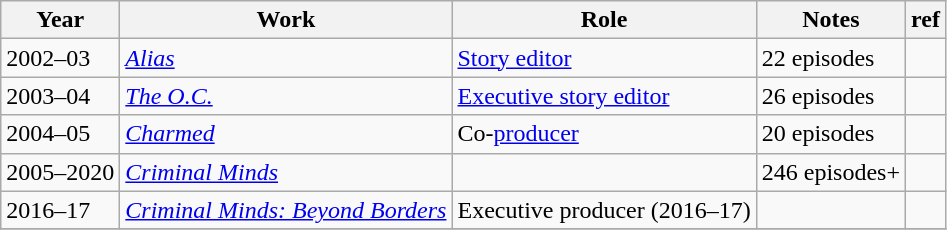<table class="wikitable">
<tr>
<th>Year</th>
<th>Work</th>
<th>Role</th>
<th>Notes</th>
<th>ref</th>
</tr>
<tr>
<td>2002–03</td>
<td><em><a href='#'>Alias</a></em></td>
<td><a href='#'>Story editor</a></td>
<td>22 episodes</td>
<td></td>
</tr>
<tr>
<td>2003–04</td>
<td><em><a href='#'>The O.C.</a></em></td>
<td><a href='#'>Executive story editor</a></td>
<td>26 episodes</td>
<td></td>
</tr>
<tr>
<td>2004–05</td>
<td><em><a href='#'>Charmed</a></em></td>
<td>Co-<a href='#'>producer</a></td>
<td>20 episodes</td>
<td></td>
</tr>
<tr>
<td>2005–2020</td>
<td><em><a href='#'>Criminal Minds</a></em></td>
<td></td>
<td>246 episodes+</td>
<td></td>
</tr>
<tr>
<td>2016–17</td>
<td><em><a href='#'>Criminal Minds: Beyond Borders</a></em></td>
<td>Executive producer (2016–17)</td>
<td></td>
<td></td>
</tr>
<tr>
</tr>
</table>
